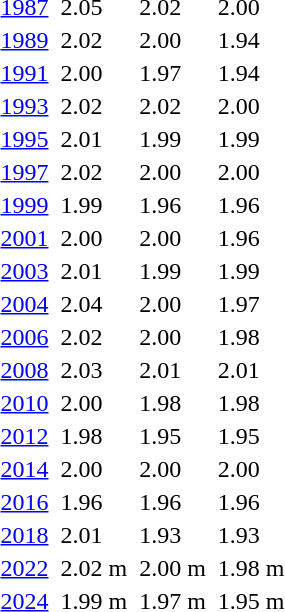<table>
<tr valign="top">
<td><a href='#'>1987</a><br></td>
<td></td>
<td>2.05 </td>
<td></td>
<td>2.02 </td>
<td></td>
<td>2.00 </td>
</tr>
<tr valign="top">
<td><a href='#'>1989</a><br></td>
<td></td>
<td>2.02</td>
<td></td>
<td>2.00</td>
<td></td>
<td>1.94</td>
</tr>
<tr valign="top">
<td><a href='#'>1991</a><br></td>
<td></td>
<td>2.00</td>
<td></td>
<td>1.97</td>
<td></td>
<td>1.94</td>
</tr>
<tr valign="top">
<td><a href='#'>1993</a><br></td>
<td></td>
<td>2.02</td>
<td></td>
<td>2.02</td>
<td></td>
<td>2.00 </td>
</tr>
<tr valign="top">
<td><a href='#'>1995</a><br></td>
<td></td>
<td>2.01</td>
<td></td>
<td>1.99</td>
<td></td>
<td>1.99</td>
</tr>
<tr valign="top">
<td><a href='#'>1997</a><br></td>
<td></td>
<td>2.02 </td>
<td></td>
<td>2.00 </td>
<td></td>
<td>2.00 </td>
</tr>
<tr valign="top">
<td><a href='#'>1999</a><br></td>
<td></td>
<td>1.99 </td>
<td></td>
<td>1.96</td>
<td></td>
<td>1.96 </td>
</tr>
<tr valign="top">
<td><a href='#'>2001</a><br></td>
<td></td>
<td>2.00 </td>
<td></td>
<td>2.00 </td>
<td></td>
<td>1.96</td>
</tr>
<tr valign="top">
<td><a href='#'>2003</a><br></td>
<td></td>
<td>2.01</td>
<td></td>
<td>1.99</td>
<td></td>
<td>1.99</td>
</tr>
<tr valign="top">
<td><a href='#'>2004</a><br></td>
<td></td>
<td>2.04 </td>
<td></td>
<td>2.00</td>
<td></td>
<td>1.97</td>
</tr>
<tr valign="top">
<td><a href='#'>2006</a><br></td>
<td></td>
<td>2.02 </td>
<td></td>
<td>2.00</td>
<td></td>
<td>1.98 </td>
</tr>
<tr valign="top">
<td><a href='#'>2008</a><br></td>
<td></td>
<td>2.03</td>
<td></td>
<td>2.01</td>
<td></td>
<td>2.01 </td>
</tr>
<tr valign="top">
<td><a href='#'>2010</a><br></td>
<td></td>
<td>2.00</td>
<td></td>
<td>1.98</td>
<td></td>
<td>1.98 </td>
</tr>
<tr valign="top">
<td><a href='#'>2012</a><br></td>
<td></td>
<td>1.98</td>
<td></td>
<td>1.95 </td>
<td></td>
<td>1.95 </td>
</tr>
<tr valign="top">
<td><a href='#'>2014</a><br></td>
<td></td>
<td>2.00</td>
<td></td>
<td>2.00 </td>
<td></td>
<td>2.00 </td>
</tr>
<tr valign="top">
<td><a href='#'>2016</a><br></td>
<td></td>
<td>1.96</td>
<td></td>
<td>1.96</td>
<td></td>
<td>1.96</td>
</tr>
<tr valign="top">
<td><a href='#'>2018</a><br></td>
<td></td>
<td>2.01</td>
<td></td>
<td>1.93</td>
<td></td>
<td>1.93 </td>
</tr>
<tr valign="top">
<td><a href='#'>2022</a><br></td>
<td></td>
<td>2.02 m </td>
<td></td>
<td>2.00 m </td>
<td></td>
<td>1.98 m </td>
</tr>
<tr valign="top">
<td><a href='#'>2024</a><br></td>
<td></td>
<td>1.99 m</td>
<td></td>
<td>1.97 m</td>
<td></td>
<td>1.95 m </td>
</tr>
</table>
